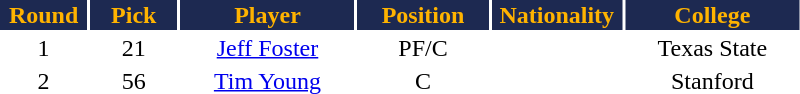<table class="sortable">
<tr>
<th style="background:#1D2951; color:#FFB300" width="10%">Round</th>
<th style="background:#1D2951; color:#FFB300" width="10%">Pick</th>
<th style="background:#1D2951; color:#FFB300" width="20%">Player</th>
<th style="background:#1D2951; color:#FFB300" width="15%">Position</th>
<th style="background:#1D2951; color:#FFB300" width="15%">Nationality</th>
<th style="background:#1D2951; color:#FFB300" width="20%">College</th>
</tr>
<tr style="text-align: center">
<td>1</td>
<td>21</td>
<td><a href='#'>Jeff Foster</a></td>
<td>PF/C</td>
<td></td>
<td>Texas State</td>
</tr>
<tr style="text-align: center">
<td>2</td>
<td>56</td>
<td><a href='#'>Tim Young</a></td>
<td>C</td>
<td></td>
<td>Stanford</td>
</tr>
</table>
